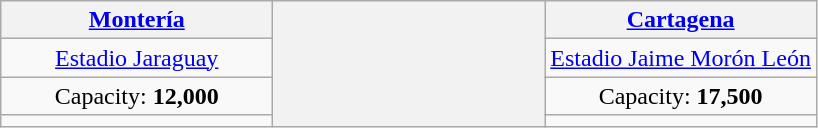<table class="wikitable" style="text-align:center">
<tr>
<th width=33.3%><a href='#'>Montería</a></th>
<th width=33.3% rowspan="4"></th>
<th width=33.3%><a href='#'>Cartagena</a></th>
</tr>
<tr>
<td><a href='#'>Estadio Jaraguay</a></td>
<td><a href='#'>Estadio Jaime Morón León</a></td>
</tr>
<tr>
<td>Capacity: <strong>12,000</strong></td>
<td>Capacity: <strong>17,500</strong></td>
</tr>
<tr>
<td></td>
<td></td>
</tr>
</table>
